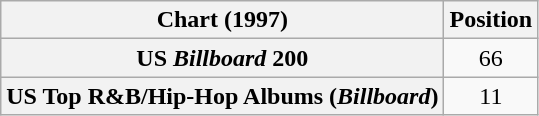<table class="wikitable plainrowheaders" style="text-align:center">
<tr>
<th scope="col">Chart (1997)</th>
<th scope="col">Position</th>
</tr>
<tr>
<th scope="row">US <em>Billboard</em> 200</th>
<td>66</td>
</tr>
<tr>
<th scope="row">US Top R&B/Hip-Hop Albums (<em>Billboard</em>)</th>
<td>11</td>
</tr>
</table>
